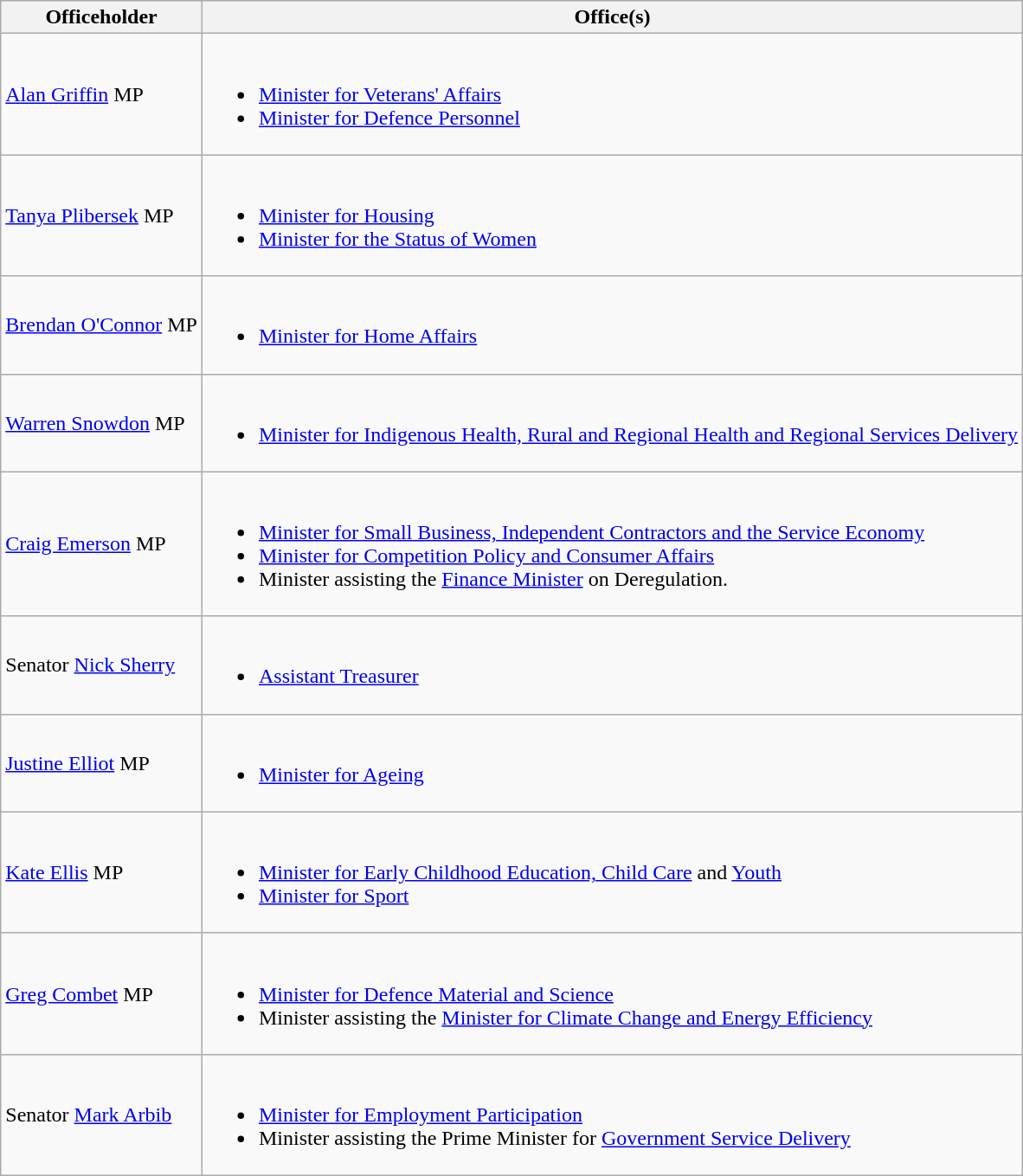<table class="wikitable">
<tr>
<th>Officeholder</th>
<th>Office(s)</th>
</tr>
<tr>
<td><a href='#'>Alan Griffin</a> MP</td>
<td><br><ul><li><a href='#'>Minister for Veterans' Affairs</a></li><li><a href='#'>Minister for Defence Personnel</a></li></ul></td>
</tr>
<tr>
<td><a href='#'>Tanya Plibersek</a> MP</td>
<td><br><ul><li><a href='#'>Minister for Housing</a></li><li><a href='#'>Minister for the Status of Women</a></li></ul></td>
</tr>
<tr>
<td><a href='#'>Brendan O'Connor</a> MP</td>
<td><br><ul><li><a href='#'>Minister for Home Affairs</a></li></ul></td>
</tr>
<tr>
<td><a href='#'>Warren Snowdon</a> MP</td>
<td><br><ul><li><a href='#'>Minister for Indigenous Health, Rural and Regional Health and Regional Services Delivery</a></li></ul></td>
</tr>
<tr>
<td><a href='#'>Craig Emerson</a> MP</td>
<td><br><ul><li><a href='#'>Minister for Small Business, Independent Contractors and the Service Economy</a></li><li><a href='#'>Minister for Competition Policy and Consumer Affairs</a></li><li>Minister assisting the <a href='#'>Finance Minister</a> on Deregulation.</li></ul></td>
</tr>
<tr>
<td>Senator <a href='#'>Nick Sherry</a></td>
<td><br><ul><li><a href='#'>Assistant Treasurer</a></li></ul></td>
</tr>
<tr>
<td><a href='#'>Justine Elliot</a> MP</td>
<td><br><ul><li><a href='#'>Minister for Ageing</a></li></ul></td>
</tr>
<tr>
<td><a href='#'>Kate Ellis</a> MP</td>
<td><br><ul><li><a href='#'>Minister for Early Childhood Education, Child Care</a> and <a href='#'>Youth</a></li><li><a href='#'>Minister for Sport</a></li></ul></td>
</tr>
<tr>
<td><a href='#'>Greg Combet</a> MP</td>
<td><br><ul><li><a href='#'>Minister for Defence Material and Science</a></li><li>Minister assisting the <a href='#'>Minister for Climate Change and Energy Efficiency</a></li></ul></td>
</tr>
<tr>
<td>Senator <a href='#'>Mark Arbib</a></td>
<td><br><ul><li><a href='#'>Minister for Employment Participation</a></li><li>Minister assisting the Prime Minister for <a href='#'>Government Service Delivery</a></li></ul></td>
</tr>
</table>
